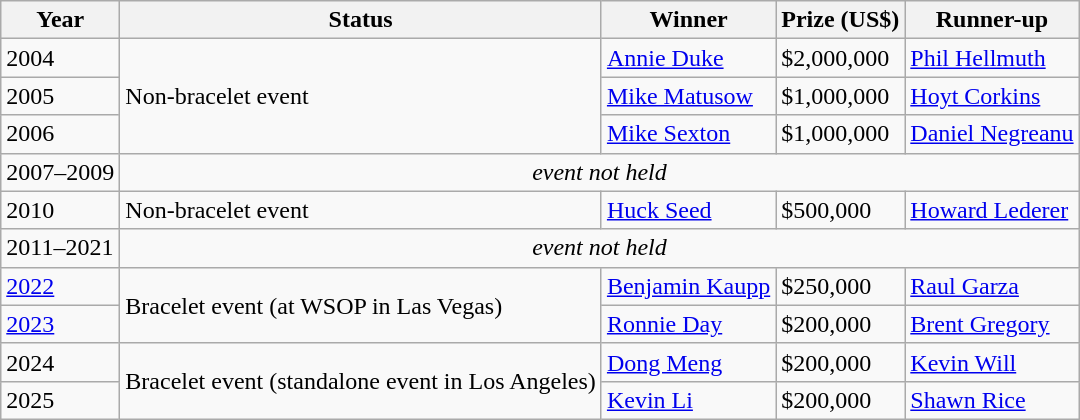<table class="wikitable" border="1">
<tr>
<th>Year</th>
<th>Status</th>
<th>Winner</th>
<th>Prize (US$)</th>
<th>Runner-up</th>
</tr>
<tr>
<td>2004</td>
<td rowspan=3>Non-bracelet event</td>
<td> <a href='#'>Annie Duke</a></td>
<td>$2,000,000</td>
<td> <a href='#'>Phil Hellmuth</a></td>
</tr>
<tr>
<td>2005</td>
<td> <a href='#'>Mike Matusow</a></td>
<td>$1,000,000</td>
<td> <a href='#'>Hoyt Corkins</a></td>
</tr>
<tr>
<td>2006</td>
<td> <a href='#'>Mike Sexton</a></td>
<td>$1,000,000</td>
<td> <a href='#'>Daniel Negreanu</a></td>
</tr>
<tr>
<td>2007–2009</td>
<td colspan=4 align=center><em>event not held</em></td>
</tr>
<tr>
<td>2010</td>
<td>Non-bracelet event</td>
<td> <a href='#'>Huck Seed</a></td>
<td>$500,000</td>
<td> <a href='#'>Howard Lederer</a></td>
</tr>
<tr>
<td>2011–2021</td>
<td colspan=4 align=center><em>event not held</em></td>
</tr>
<tr>
<td><a href='#'>2022</a></td>
<td rowspan=2>Bracelet event (at WSOP in Las Vegas)</td>
<td> <a href='#'>Benjamin Kaupp</a></td>
<td>$250,000</td>
<td> <a href='#'>Raul Garza</a></td>
</tr>
<tr>
<td><a href='#'>2023</a></td>
<td> <a href='#'>Ronnie Day</a></td>
<td>$200,000</td>
<td> <a href='#'>Brent Gregory</a></td>
</tr>
<tr>
<td>2024</td>
<td rowspan=2>Bracelet event (standalone event in Los Angeles)</td>
<td> <a href='#'>Dong Meng</a></td>
<td>$200,000</td>
<td> <a href='#'>Kevin Will</a></td>
</tr>
<tr>
<td>2025</td>
<td> <a href='#'>Kevin Li</a></td>
<td>$200,000</td>
<td> <a href='#'>Shawn Rice</a></td>
</tr>
</table>
